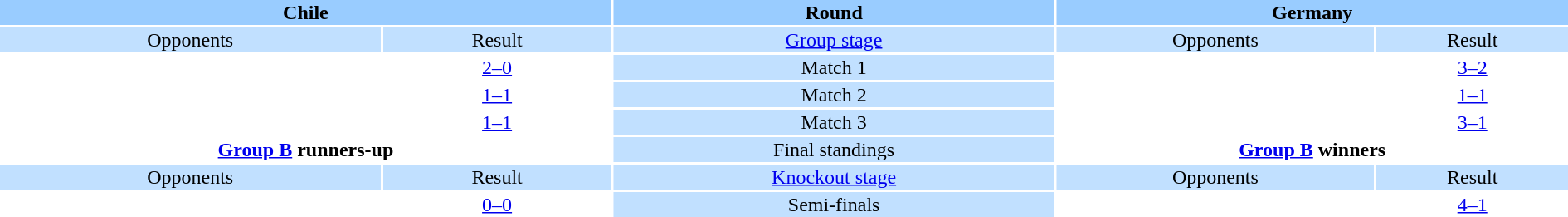<table style="width:100%; text-align:center">
<tr style="vertical-align:top; background:#99CCFF">
<th colspan="2">Chile</th>
<th>Round</th>
<th colspan="2">Germany</th>
</tr>
<tr style="vertical-align:top; background:#C1E0FF">
<td>Opponents</td>
<td>Result</td>
<td><a href='#'>Group stage</a></td>
<td>Opponents</td>
<td>Result</td>
</tr>
<tr>
<td align="left"></td>
<td><a href='#'>2–0</a></td>
<td style="background:#C1E0FF">Match 1</td>
<td align="left"></td>
<td><a href='#'>3–2</a></td>
</tr>
<tr>
<td align="left"></td>
<td><a href='#'>1–1</a></td>
<td style="background:#C1E0FF">Match 2</td>
<td align="left"></td>
<td><a href='#'>1–1</a></td>
</tr>
<tr>
<td align="left"></td>
<td><a href='#'>1–1</a></td>
<td style="background:#C1E0FF">Match 3</td>
<td align="left"></td>
<td><a href='#'>3–1</a></td>
</tr>
<tr>
<td colspan="2" style="text-align:center"><strong><a href='#'>Group B</a> runners-up</strong><br></td>
<td style="background:#C1E0FF">Final standings</td>
<td colspan="2" style="text-align:center"><strong><a href='#'>Group B</a> winners</strong><br></td>
</tr>
<tr style="vertical-align:top; background:#C1E0FF">
<td>Opponents</td>
<td>Result</td>
<td><a href='#'>Knockout stage</a></td>
<td>Opponents</td>
<td>Result</td>
</tr>
<tr>
<td align="left"></td>
<td><a href='#'>0–0</a>  </td>
<td style="background:#C1E0FF">Semi-finals</td>
<td align="left"></td>
<td><a href='#'>4–1</a></td>
</tr>
</table>
